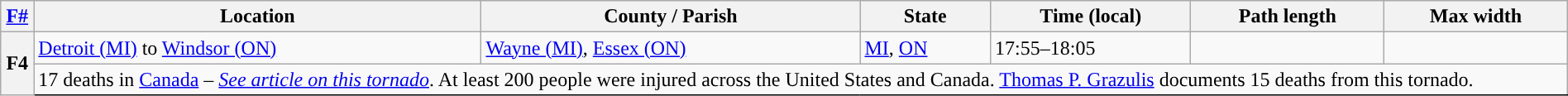<table class="wikitable sortable" style="width:100%;">
<tr>
<th scope="col" align="center"><a href='#'>F#</a><br></th>
<th scope="col" align="center" class="unsortable">Location</th>
<th scope="col" align="center" class="unsortable">County / Parish</th>
<th scope="col" align="center">State</th>
<th scope="col" align="center">Time (local)</th>
<th scope="col" align="center">Path length</th>
<th scope="col" align="center">Max width</th>
</tr>
<tr>
<th scope="row" rowspan="2" style="background-color:#">F4</th>
<td><a href='#'>Detroit (MI)</a> to <a href='#'>Windsor (ON)</a></td>
<td><a href='#'>Wayne (MI)</a>, <a href='#'>Essex (ON)</a></td>
<td><a href='#'>MI</a>, <a href='#'>ON</a></td>
<td>17:55–18:05</td>
<td></td>
<td></td>
</tr>
<tr class="expand-child">
<td colspan="6" style="border-bottom: 1px solid black;">17 deaths in <a href='#'>Canada</a> – <em><a href='#'>See article on this tornado</a></em>. At least 200 people were injured across the United States and Canada. <a href='#'>Thomas P. Grazulis</a> documents 15 deaths from this tornado.</td>
</tr>
</table>
